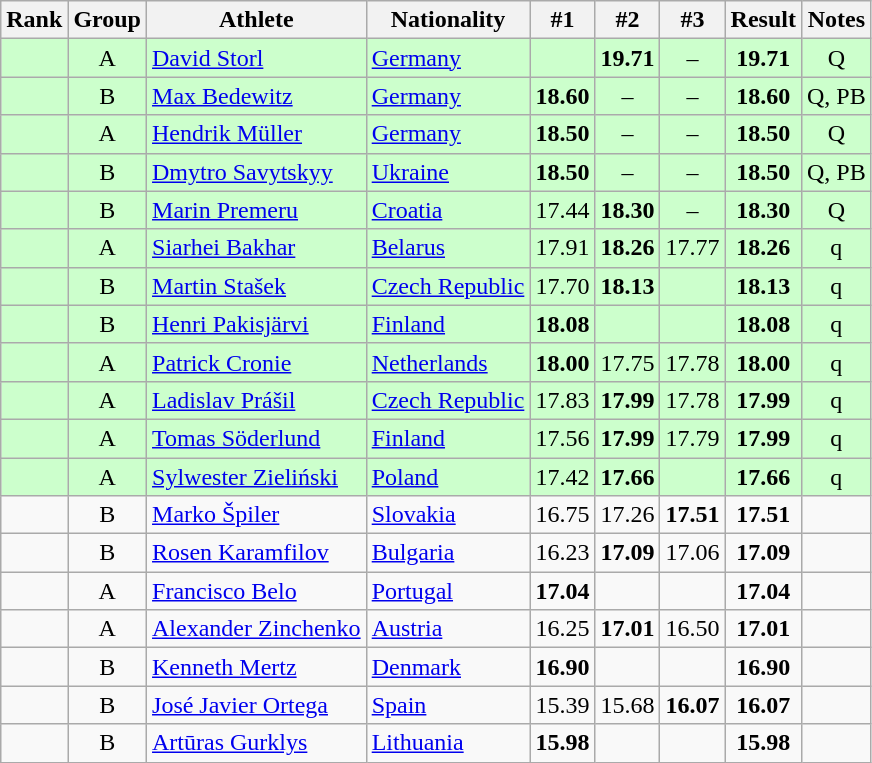<table class="wikitable sortable" style="text-align:center">
<tr>
<th>Rank</th>
<th>Group</th>
<th>Athlete</th>
<th>Nationality</th>
<th>#1</th>
<th>#2</th>
<th>#3</th>
<th>Result</th>
<th>Notes</th>
</tr>
<tr bgcolor=ccffcc>
<td></td>
<td>A</td>
<td align="left"><a href='#'>David Storl</a></td>
<td align=left> <a href='#'>Germany</a></td>
<td></td>
<td><strong>19.71</strong></td>
<td>–</td>
<td><strong>19.71</strong></td>
<td>Q</td>
</tr>
<tr bgcolor=ccffcc>
<td></td>
<td>B</td>
<td align="left"><a href='#'>Max Bedewitz</a></td>
<td align=left> <a href='#'>Germany</a></td>
<td><strong>18.60</strong></td>
<td>–</td>
<td>–</td>
<td><strong>18.60</strong></td>
<td>Q, PB</td>
</tr>
<tr bgcolor=ccffcc>
<td></td>
<td>A</td>
<td align="left"><a href='#'>Hendrik Müller</a></td>
<td align=left> <a href='#'>Germany</a></td>
<td><strong>18.50</strong></td>
<td>–</td>
<td>–</td>
<td><strong>18.50</strong></td>
<td>Q</td>
</tr>
<tr bgcolor=ccffcc>
<td></td>
<td>B</td>
<td align="left"><a href='#'>Dmytro Savytskyy</a></td>
<td align=left> <a href='#'>Ukraine</a></td>
<td><strong>18.50</strong></td>
<td>–</td>
<td>–</td>
<td><strong>18.50</strong></td>
<td>Q, PB</td>
</tr>
<tr bgcolor=ccffcc>
<td></td>
<td>B</td>
<td align="left"><a href='#'>Marin Premeru</a></td>
<td align=left> <a href='#'>Croatia</a></td>
<td>17.44</td>
<td><strong>18.30</strong></td>
<td>–</td>
<td><strong>18.30</strong></td>
<td>Q</td>
</tr>
<tr bgcolor=ccffcc>
<td></td>
<td>A</td>
<td align="left"><a href='#'>Siarhei Bakhar</a></td>
<td align=left> <a href='#'>Belarus</a></td>
<td>17.91</td>
<td><strong>18.26</strong></td>
<td>17.77</td>
<td><strong>18.26</strong></td>
<td>q</td>
</tr>
<tr bgcolor=ccffcc>
<td></td>
<td>B</td>
<td align="left"><a href='#'>Martin Stašek</a></td>
<td align=left> <a href='#'>Czech Republic</a></td>
<td>17.70</td>
<td><strong>18.13</strong></td>
<td></td>
<td><strong>18.13</strong></td>
<td>q</td>
</tr>
<tr bgcolor=ccffcc>
<td></td>
<td>B</td>
<td align="left"><a href='#'>Henri Pakisjärvi</a></td>
<td align=left> <a href='#'>Finland</a></td>
<td><strong>18.08</strong></td>
<td></td>
<td></td>
<td><strong>18.08</strong></td>
<td>q</td>
</tr>
<tr bgcolor=ccffcc>
<td></td>
<td>A</td>
<td align="left"><a href='#'>Patrick Cronie</a></td>
<td align=left> <a href='#'>Netherlands</a></td>
<td><strong>18.00</strong></td>
<td>17.75</td>
<td>17.78</td>
<td><strong>18.00</strong></td>
<td>q</td>
</tr>
<tr bgcolor=ccffcc>
<td></td>
<td>A</td>
<td align="left"><a href='#'>Ladislav Prášil</a></td>
<td align=left> <a href='#'>Czech Republic</a></td>
<td>17.83</td>
<td><strong>17.99</strong></td>
<td>17.78</td>
<td><strong>17.99</strong></td>
<td>q</td>
</tr>
<tr bgcolor=ccffcc>
<td></td>
<td>A</td>
<td align="left"><a href='#'>Tomas Söderlund</a></td>
<td align=left> <a href='#'>Finland</a></td>
<td>17.56</td>
<td><strong>17.99</strong></td>
<td>17.79</td>
<td><strong>17.99</strong></td>
<td>q</td>
</tr>
<tr bgcolor=ccffcc>
<td></td>
<td>A</td>
<td align="left"><a href='#'>Sylwester Zieliński</a></td>
<td align=left> <a href='#'>Poland</a></td>
<td>17.42</td>
<td><strong>17.66</strong></td>
<td></td>
<td><strong>17.66</strong></td>
<td>q</td>
</tr>
<tr>
<td></td>
<td>B</td>
<td align="left"><a href='#'>Marko Špiler</a></td>
<td align=left> <a href='#'>Slovakia</a></td>
<td>16.75</td>
<td>17.26</td>
<td><strong>17.51</strong></td>
<td><strong>17.51</strong></td>
<td></td>
</tr>
<tr>
<td></td>
<td>B</td>
<td align="left"><a href='#'>Rosen Karamfilov</a></td>
<td align=left> <a href='#'>Bulgaria</a></td>
<td>16.23</td>
<td><strong>17.09</strong></td>
<td>17.06</td>
<td><strong>17.09</strong></td>
<td></td>
</tr>
<tr>
<td></td>
<td>A</td>
<td align="left"><a href='#'>Francisco Belo</a></td>
<td align=left> <a href='#'>Portugal</a></td>
<td><strong>17.04</strong></td>
<td></td>
<td></td>
<td><strong>17.04</strong></td>
<td></td>
</tr>
<tr>
<td></td>
<td>A</td>
<td align="left"><a href='#'>Alexander Zinchenko</a></td>
<td align=left> <a href='#'>Austria</a></td>
<td>16.25</td>
<td><strong>17.01</strong></td>
<td>16.50</td>
<td><strong>17.01</strong></td>
<td></td>
</tr>
<tr>
<td></td>
<td>B</td>
<td align="left"><a href='#'>Kenneth Mertz</a></td>
<td align=left> <a href='#'>Denmark</a></td>
<td><strong>16.90</strong></td>
<td></td>
<td></td>
<td><strong>16.90</strong></td>
<td></td>
</tr>
<tr>
<td></td>
<td>B</td>
<td align="left"><a href='#'>José Javier Ortega</a></td>
<td align=left> <a href='#'>Spain</a></td>
<td>15.39</td>
<td>15.68</td>
<td><strong>16.07</strong></td>
<td><strong>16.07</strong></td>
<td></td>
</tr>
<tr>
<td></td>
<td>B</td>
<td align="left"><a href='#'>Artūras Gurklys</a></td>
<td align=left> <a href='#'>Lithuania</a></td>
<td><strong>15.98</strong></td>
<td></td>
<td></td>
<td><strong>15.98</strong></td>
<td></td>
</tr>
</table>
